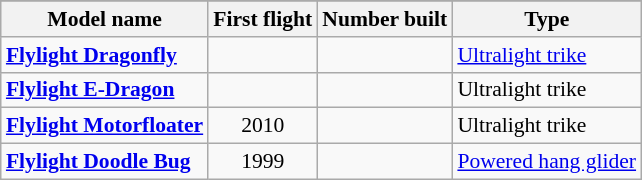<table class="wikitable"  style="margin:auto; font-size:90%;">
<tr>
</tr>
<tr style="background:#efefef;">
<th>Model name</th>
<th>First flight</th>
<th>Number built</th>
<th>Type</th>
</tr>
<tr>
<td align=left><strong><a href='#'>Flylight Dragonfly</a></strong></td>
<td align=center></td>
<td align=center></td>
<td align=left><a href='#'>Ultralight trike</a></td>
</tr>
<tr>
<td align=left><strong><a href='#'>Flylight E-Dragon</a></strong></td>
<td align=center></td>
<td align=center></td>
<td align=left>Ultralight trike</td>
</tr>
<tr>
<td align=left><strong><a href='#'>Flylight Motorfloater</a></strong></td>
<td align=center>2010</td>
<td align=center></td>
<td align=left>Ultralight trike</td>
</tr>
<tr>
<td align=left><strong><a href='#'>Flylight Doodle Bug</a></strong></td>
<td align=center>1999</td>
<td align=center></td>
<td align=left><a href='#'>Powered hang glider</a></td>
</tr>
</table>
